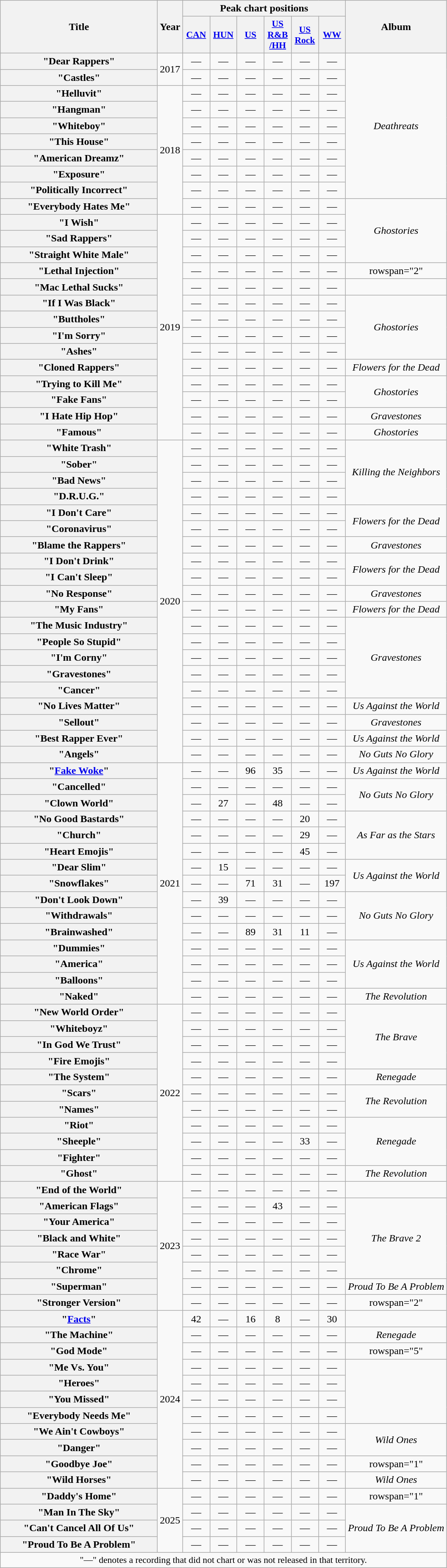<table class="wikitable plainrowheaders" style="text-align:center;">
<tr>
<th scope="col" rowspan="2" style="width:15em;">Title</th>
<th scope="col" rowspan="2">Year</th>
<th scope="col" colspan="6">Peak chart positions</th>
<th scope="col" rowspan="2">Album</th>
</tr>
<tr>
<th scope="col" style="width:2.5em;font-size:90%;"><a href='#'>CAN</a><br></th>
<th scope="col" style="width:2.5em;font-size:90%;"><a href='#'>HUN</a><br></th>
<th scope="col" style="width:2.5em;font-size:90%;"><a href='#'>US</a><br></th>
<th scope="col" style="width:2.5em;font-size:90%;"><a href='#'>US<br>R&B<br>/HH</a><br></th>
<th scope="col" style="width:2.5em;font-size:90%;"><a href='#'>US<br>Rock</a><br></th>
<th scope="col" style="width:2.5em;font-size:90%;"><a href='#'>WW</a><br></th>
</tr>
<tr>
<th scope="row">"Dear Rappers"</th>
<td rowspan="2">2017</td>
<td>—</td>
<td>—</td>
<td>—</td>
<td>—</td>
<td>—</td>
<td>—</td>
<td rowspan="9"><em>Deathreats</em></td>
</tr>
<tr>
<th scope="row">"Castles"<br></th>
<td>—</td>
<td>—</td>
<td>—</td>
<td>—</td>
<td>—</td>
<td>—</td>
</tr>
<tr>
<th scope="row">"Helluvit"</th>
<td rowspan="8">2018</td>
<td>—</td>
<td>—</td>
<td>—</td>
<td>—</td>
<td>—</td>
<td>—</td>
</tr>
<tr>
<th scope="row">"Hangman"</th>
<td>—</td>
<td>—</td>
<td>—</td>
<td>—</td>
<td>—</td>
<td>—</td>
</tr>
<tr>
<th scope="row">"Whiteboy"</th>
<td>—</td>
<td>—</td>
<td>—</td>
<td>—</td>
<td>—</td>
<td>—</td>
</tr>
<tr>
<th scope="row">"This House"</th>
<td>—</td>
<td>—</td>
<td>—</td>
<td>—</td>
<td>—</td>
<td>—</td>
</tr>
<tr>
<th scope="row">"American Dreamz"</th>
<td>—</td>
<td>—</td>
<td>—</td>
<td>—</td>
<td>—</td>
<td>—</td>
</tr>
<tr>
<th scope="row">"Exposure"</th>
<td>—</td>
<td>—</td>
<td>—</td>
<td>—</td>
<td>—</td>
<td>—</td>
</tr>
<tr>
<th scope="row">"Politically Incorrect"</th>
<td>—</td>
<td>—</td>
<td>—</td>
<td>—</td>
<td>—</td>
<td>—</td>
</tr>
<tr>
<th scope="row">"Everybody Hates Me"</th>
<td>—</td>
<td>—</td>
<td>—</td>
<td>—</td>
<td>—</td>
<td>—</td>
<td rowspan="4"><em>Ghostories</em></td>
</tr>
<tr>
<th scope="row">"I Wish"</th>
<td rowspan="14">2019</td>
<td>—</td>
<td>—</td>
<td>—</td>
<td>—</td>
<td>—</td>
<td>—</td>
</tr>
<tr>
<th scope="row">"Sad Rappers"</th>
<td>—</td>
<td>—</td>
<td>—</td>
<td>—</td>
<td>—</td>
<td>—</td>
</tr>
<tr>
<th scope="row">"Straight White Male"</th>
<td>—</td>
<td>—</td>
<td>—</td>
<td>—</td>
<td>—</td>
<td>—</td>
</tr>
<tr>
<th scope="row">"Lethal Injection"</th>
<td>—</td>
<td>—</td>
<td>—</td>
<td>—</td>
<td>—</td>
<td>—</td>
<td>rowspan="2" </td>
</tr>
<tr>
<th scope="row">"Mac Lethal Sucks"</th>
<td>—</td>
<td>—</td>
<td>—</td>
<td>—</td>
<td>—</td>
<td>—</td>
</tr>
<tr>
<th scope="row">"If I Was Black"</th>
<td>—</td>
<td>—</td>
<td>—</td>
<td>—</td>
<td>—</td>
<td>—</td>
<td rowspan="4"><em>Ghostories</em></td>
</tr>
<tr>
<th scope="row">"Buttholes"</th>
<td>—</td>
<td>—</td>
<td>—</td>
<td>—</td>
<td>—</td>
<td>—</td>
</tr>
<tr>
<th scope="row">"I'm Sorry"</th>
<td>—</td>
<td>—</td>
<td>—</td>
<td>—</td>
<td>—</td>
<td>—</td>
</tr>
<tr>
<th scope="row">"Ashes"</th>
<td>—</td>
<td>—</td>
<td>—</td>
<td>—</td>
<td>—</td>
<td>—</td>
</tr>
<tr>
<th scope="row">"Cloned Rappers"</th>
<td>—</td>
<td>—</td>
<td>—</td>
<td>—</td>
<td>—</td>
<td>—</td>
<td><em>Flowers for the Dead</em></td>
</tr>
<tr>
<th scope="row">"Trying to Kill Me"</th>
<td>—</td>
<td>—</td>
<td>—</td>
<td>—</td>
<td>—</td>
<td>—</td>
<td rowspan="2"><em>Ghostories</em></td>
</tr>
<tr>
<th scope="row">"Fake Fans"</th>
<td>—</td>
<td>—</td>
<td>—</td>
<td>—</td>
<td>—</td>
<td>—</td>
</tr>
<tr>
<th scope="row">"I Hate Hip Hop"</th>
<td>—</td>
<td>—</td>
<td>—</td>
<td>—</td>
<td>—</td>
<td>—</td>
<td><em>Gravestones</em></td>
</tr>
<tr>
<th scope="row">"Famous"</th>
<td>—</td>
<td>—</td>
<td>—</td>
<td>—</td>
<td>—</td>
<td>—</td>
<td><em>Ghostories</em></td>
</tr>
<tr>
<th scope="row">"White Trash"<br></th>
<td rowspan="20">2020</td>
<td>—</td>
<td>—</td>
<td>—</td>
<td>—</td>
<td>—</td>
<td>—</td>
<td rowspan="4"><em>Killing the Neighbors</em></td>
</tr>
<tr>
<th scope="row">"Sober"<br></th>
<td>—</td>
<td>—</td>
<td>—</td>
<td>—</td>
<td>—</td>
<td>—</td>
</tr>
<tr>
<th scope="row">"Bad News"<br></th>
<td>—</td>
<td>—</td>
<td>—</td>
<td>—</td>
<td>—</td>
<td>—</td>
</tr>
<tr>
<th scope="row">"D.R.U.G."<br></th>
<td>—</td>
<td>—</td>
<td>—</td>
<td>—</td>
<td>—</td>
<td>—</td>
</tr>
<tr>
<th scope="row">"I Don't Care"</th>
<td>—</td>
<td>—</td>
<td>—</td>
<td>—</td>
<td>—</td>
<td>—</td>
<td rowspan="2"><em>Flowers for the Dead</em></td>
</tr>
<tr>
<th scope="row">"Coronavirus"</th>
<td>—</td>
<td>—</td>
<td>—</td>
<td>—</td>
<td>—</td>
<td>—</td>
</tr>
<tr>
<th scope="row">"Blame the Rappers"<br></th>
<td>—</td>
<td>—</td>
<td>—</td>
<td>—</td>
<td>—</td>
<td>—</td>
<td><em>Gravestones</em></td>
</tr>
<tr>
<th scope="row">"I Don't Drink"</th>
<td>—</td>
<td>—</td>
<td>—</td>
<td>—</td>
<td>—</td>
<td>—</td>
<td rowspan="2"><em>Flowers for the Dead</em></td>
</tr>
<tr>
<th scope="row">"I Can't Sleep"</th>
<td>—</td>
<td>—</td>
<td>—</td>
<td>—</td>
<td>—</td>
<td>—</td>
</tr>
<tr>
<th scope="row">"No Response"</th>
<td>—</td>
<td>—</td>
<td>—</td>
<td>—</td>
<td>—</td>
<td>—</td>
<td><em>Gravestones</em></td>
</tr>
<tr>
<th scope="row">"My Fans"</th>
<td>—</td>
<td>—</td>
<td>—</td>
<td>—</td>
<td>—</td>
<td>—</td>
<td><em>Flowers for the Dead</em></td>
</tr>
<tr>
<th scope="row">"The Music Industry"</th>
<td>—</td>
<td>—</td>
<td>—</td>
<td>—</td>
<td>—</td>
<td>—</td>
<td rowspan="5"><em>Gravestones</em></td>
</tr>
<tr>
<th scope="row">"People So Stupid"</th>
<td>—</td>
<td>—</td>
<td>—</td>
<td>—</td>
<td>—</td>
<td>—</td>
</tr>
<tr>
<th scope="row">"I'm Corny"</th>
<td>—</td>
<td>—</td>
<td>—</td>
<td>—</td>
<td>—</td>
<td>—</td>
</tr>
<tr>
<th scope="row">"Gravestones"</th>
<td>—</td>
<td>—</td>
<td>—</td>
<td>—</td>
<td>—</td>
<td>—</td>
</tr>
<tr>
<th scope="row">"Cancer"</th>
<td>—</td>
<td>—</td>
<td>—</td>
<td>—</td>
<td>—</td>
<td>—</td>
</tr>
<tr>
<th scope="row">"No Lives Matter"</th>
<td>—</td>
<td>—</td>
<td>—</td>
<td>—</td>
<td>—</td>
<td>—</td>
<td><em>Us Against the World</em></td>
</tr>
<tr>
<th scope="row">"Sellout"</th>
<td>—</td>
<td>—</td>
<td>—</td>
<td>—</td>
<td>—</td>
<td>—</td>
<td><em>Gravestones</em></td>
</tr>
<tr>
<th scope="row">"Best Rapper Ever"</th>
<td>—</td>
<td>—</td>
<td>—</td>
<td>—</td>
<td>—</td>
<td>—</td>
<td><em>Us Against the World</em></td>
</tr>
<tr>
<th scope="row">"Angels"</th>
<td>—</td>
<td>—</td>
<td>—</td>
<td>—</td>
<td>—</td>
<td>—</td>
<td><em>No Guts No Glory</em></td>
</tr>
<tr>
<th scope="row">"<a href='#'>Fake Woke</a>"</th>
<td rowspan="15">2021</td>
<td>—</td>
<td>—</td>
<td>96</td>
<td>35</td>
<td>—</td>
<td>—</td>
<td><em>Us Against the World</em></td>
</tr>
<tr>
<th scope="row">"Cancelled"</th>
<td>—</td>
<td>—</td>
<td>—</td>
<td>—</td>
<td>—</td>
<td>—</td>
<td rowspan="2"><em>No Guts No Glory</em></td>
</tr>
<tr>
<th scope="row">"Clown World"</th>
<td>—</td>
<td>27</td>
<td>—</td>
<td>48</td>
<td>—</td>
<td>—</td>
</tr>
<tr>
<th scope="row">"No Good Bastards"<br></th>
<td>—</td>
<td>—</td>
<td>—</td>
<td>—</td>
<td>20</td>
<td>—</td>
<td rowspan="3"><em>As Far as the Stars</em></td>
</tr>
<tr>
<th scope="row">"Church"<br></th>
<td>—</td>
<td>—</td>
<td>—</td>
<td>—</td>
<td>29</td>
<td>—</td>
</tr>
<tr>
<th scope="row">"Heart Emojis"<br></th>
<td>—</td>
<td>—</td>
<td>—</td>
<td>—</td>
<td>45</td>
<td>—</td>
</tr>
<tr>
<th scope="row">"Dear Slim"</th>
<td>—</td>
<td>15</td>
<td>—</td>
<td>—</td>
<td>—</td>
<td>—</td>
<td rowspan="2"><em>Us Against the World</em></td>
</tr>
<tr>
<th scope="row">"Snowflakes"</th>
<td>—</td>
<td>—</td>
<td>71</td>
<td>31</td>
<td>—</td>
<td>197</td>
</tr>
<tr>
<th scope="row">"Don't Look Down"</th>
<td>—</td>
<td>39</td>
<td>—</td>
<td>—</td>
<td>—</td>
<td>—</td>
<td rowspan="3"><em>No Guts No Glory</em></td>
</tr>
<tr>
<th scope="row">"Withdrawals"</th>
<td>—</td>
<td>—</td>
<td>—</td>
<td>—</td>
<td>—</td>
<td>—</td>
</tr>
<tr>
<th scope="row">"Brainwashed"</th>
<td>—</td>
<td>—</td>
<td>89</td>
<td>31</td>
<td>11</td>
<td>—</td>
</tr>
<tr>
<th scope="row">"Dummies"</th>
<td>—</td>
<td>—</td>
<td>—</td>
<td>—</td>
<td>—</td>
<td>—</td>
<td rowspan="3"><em>Us Against the World</em></td>
</tr>
<tr>
<th scope="row">"America"</th>
<td>—</td>
<td>—</td>
<td>—</td>
<td>—</td>
<td>—</td>
<td>—</td>
</tr>
<tr>
<th scope="row">"Balloons"</th>
<td>—</td>
<td>—</td>
<td>—</td>
<td>—</td>
<td>—</td>
<td>—</td>
</tr>
<tr>
<th scope="row">"Naked"</th>
<td>—</td>
<td>—</td>
<td>—</td>
<td>—</td>
<td>—</td>
<td>—</td>
<td><em>The Revolution</em></td>
</tr>
<tr>
<th scope="row">"New World Order"<br></th>
<td rowspan="11">2022</td>
<td>—</td>
<td>—</td>
<td>—</td>
<td>—</td>
<td>—</td>
<td>—</td>
<td rowspan="4"><em>The Brave</em></td>
</tr>
<tr>
<th scope="row">"Whiteboyz"<br></th>
<td>—</td>
<td>—</td>
<td>—</td>
<td>—</td>
<td>—</td>
<td>—</td>
</tr>
<tr>
<th scope="row">"In God We Trust"<br></th>
<td>—</td>
<td>—</td>
<td>—</td>
<td>—</td>
<td>—</td>
<td>—</td>
</tr>
<tr>
<th scope="row">"Fire Emojis"<br></th>
<td>—</td>
<td>—</td>
<td>—</td>
<td>—</td>
<td>—</td>
<td>—</td>
</tr>
<tr>
<th scope="row">"The System"</th>
<td>—</td>
<td>—</td>
<td>—</td>
<td>—</td>
<td>—</td>
<td>—</td>
<td><em>Renegade</em></td>
</tr>
<tr>
<th scope="row">"Scars"</th>
<td>—</td>
<td>—</td>
<td>—</td>
<td>—</td>
<td>—</td>
<td>—</td>
<td rowspan="2"><em>The Revolution</em></td>
</tr>
<tr>
<th scope="row">"Names"</th>
<td>—</td>
<td>—</td>
<td>—</td>
<td>—</td>
<td>—</td>
<td>—</td>
</tr>
<tr>
<th scope="row">"Riot"<br></th>
<td>—</td>
<td>—</td>
<td>—</td>
<td>—</td>
<td>—</td>
<td>—</td>
<td rowspan="3"><em>Renegade</em></td>
</tr>
<tr>
<th scope="row">"Sheeple"<br></th>
<td>—</td>
<td>—</td>
<td>—</td>
<td>—</td>
<td>33</td>
<td>—</td>
</tr>
<tr>
<th scope="row">"Fighter"<br></th>
<td>—</td>
<td>—</td>
<td>—</td>
<td>—</td>
<td>—</td>
<td>—</td>
</tr>
<tr>
<th scope="row">"Ghost"<br></th>
<td>—</td>
<td>—</td>
<td>—</td>
<td>—</td>
<td>—</td>
<td>—</td>
<td><em>The Revolution</em></td>
</tr>
<tr>
<th scope="row">"End of the World"<br></th>
<td rowspan="8">2023</td>
<td>—</td>
<td>—</td>
<td>—</td>
<td>—</td>
<td>—</td>
<td>—</td>
<td></td>
</tr>
<tr>
<th scope="row">"American Flags" <br></th>
<td>—</td>
<td>—</td>
<td>—</td>
<td>43</td>
<td>—</td>
<td>—</td>
<td rowspan="5"><em>The Brave 2</em></td>
</tr>
<tr>
<th scope="row">"Your America"<br></th>
<td>—</td>
<td>—</td>
<td>—</td>
<td>—</td>
<td>—</td>
<td>—</td>
</tr>
<tr>
<th scope="row">"Black and White"<br></th>
<td>—</td>
<td>—</td>
<td>—</td>
<td>—</td>
<td>—</td>
<td>—</td>
</tr>
<tr>
<th scope="row">"Race War"<br></th>
<td>—</td>
<td>—</td>
<td>—</td>
<td>—</td>
<td>—</td>
<td>—</td>
</tr>
<tr>
<th scope="row">"Chrome"<br></th>
<td>—</td>
<td>—</td>
<td>—</td>
<td>—</td>
<td>—</td>
<td>—</td>
</tr>
<tr>
<th scope="row">"Superman"</th>
<td>—</td>
<td>—</td>
<td>—</td>
<td>—</td>
<td>—</td>
<td>—</td>
<td><em>Proud To Be A Problem</em></td>
</tr>
<tr>
<th scope="row">"Stronger Version"</th>
<td>—</td>
<td>—</td>
<td>—</td>
<td>—</td>
<td>—</td>
<td>—</td>
<td>rowspan="2" </td>
</tr>
<tr>
<th scope="row">"<a href='#'>Facts</a>"<br></th>
<td rowspan="11">2024</td>
<td>42</td>
<td>—</td>
<td>16</td>
<td>8</td>
<td>—</td>
<td>30</td>
</tr>
<tr>
<th scope="row">"The Machine"</th>
<td>—</td>
<td>—</td>
<td>—</td>
<td>—</td>
<td>—</td>
<td>—</td>
<td><em>Renegade</em></td>
</tr>
<tr>
<th scope="row">"God Mode"</th>
<td>—</td>
<td>—</td>
<td>—</td>
<td>—</td>
<td>—</td>
<td>—</td>
<td>rowspan="5" </td>
</tr>
<tr>
<th scope="row">"Me Vs. You"</th>
<td>—</td>
<td>—</td>
<td>—</td>
<td>—</td>
<td>—</td>
<td>—</td>
</tr>
<tr>
<th scope="row">"Heroes"</th>
<td>—</td>
<td>—</td>
<td>—</td>
<td>—</td>
<td>—</td>
<td>—</td>
</tr>
<tr>
<th scope="row">"You Missed"</th>
<td>—</td>
<td>—</td>
<td>—</td>
<td>—</td>
<td>—</td>
<td>—</td>
</tr>
<tr>
<th scope="row">"Everybody Needs Me"</th>
<td>—</td>
<td>—</td>
<td>—</td>
<td>—</td>
<td>—</td>
<td>—</td>
</tr>
<tr>
<th scope="row">"We Ain't Cowboys" </th>
<td>—</td>
<td>—</td>
<td>—</td>
<td>—</td>
<td>—</td>
<td>—</td>
<td rowspan="2"><em>Wild Ones</em></td>
</tr>
<tr>
<th scope="row">"Danger" </th>
<td>—</td>
<td>—</td>
<td>—</td>
<td>—</td>
<td>—</td>
<td>—</td>
</tr>
<tr>
<th scope="row">"Goodbye Joe"<br></th>
<td>—</td>
<td>—</td>
<td>—</td>
<td>—</td>
<td>—</td>
<td>—</td>
<td>rowspan="1" </td>
</tr>
<tr>
<th scope="row">"Wild Horses" </th>
<td>—</td>
<td>—</td>
<td>—</td>
<td>—</td>
<td>—</td>
<td>—</td>
<td rowspan="1"><em>Wild Ones</em></td>
</tr>
<tr>
<th scope="row">"Daddy's Home"<br></th>
<td rowspan="4">2025</td>
<td>—</td>
<td>—</td>
<td>—</td>
<td>—</td>
<td>—</td>
<td>—</td>
<td>rowspan="1" </td>
</tr>
<tr>
<th scope="row">"Man In The Sky"</th>
<td>—</td>
<td>—</td>
<td>—</td>
<td>—</td>
<td>—</td>
<td>—</td>
<td rowspan="3"><em>Proud To Be A Problem</em></td>
</tr>
<tr>
<th scope="row">"Can't Cancel All Of Us"</th>
<td>—</td>
<td>—</td>
<td>—</td>
<td>—</td>
<td>—</td>
<td>—</td>
</tr>
<tr>
<th scope="row">"Proud To Be A Problem"</th>
<td>—</td>
<td>—</td>
<td>—</td>
<td>—</td>
<td>—</td>
<td>—</td>
</tr>
<tr>
<td colspan="9" style="font-size:90%">"—" denotes a recording that did not chart or was not released in that territory.</td>
</tr>
</table>
